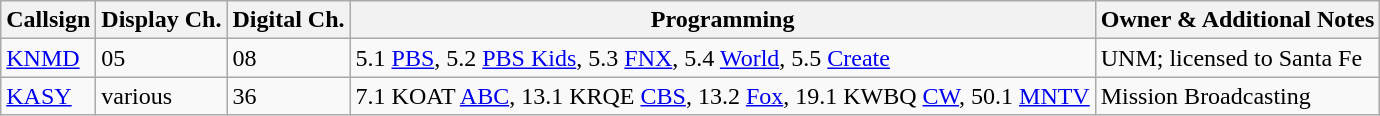<table class="wikitable" border="1">
<tr>
<th>Callsign</th>
<th>Display Ch.</th>
<th>Digital Ch.</th>
<th>Programming</th>
<th>Owner & Additional Notes</th>
</tr>
<tr>
<td><a href='#'>KNMD</a></td>
<td>05</td>
<td>08</td>
<td>5.1 <a href='#'>PBS</a>, 5.2 <a href='#'>PBS Kids</a>, 5.3 <a href='#'>FNX</a>, 5.4 <a href='#'>World</a>, 5.5 <a href='#'>Create</a></td>
<td>UNM; licensed to Santa Fe</td>
</tr>
<tr>
<td><a href='#'>KASY</a></td>
<td>various</td>
<td>36</td>
<td>7.1 KOAT <a href='#'>ABC</a>, 13.1 KRQE <a href='#'>CBS</a>, 13.2 <a href='#'>Fox</a>, 19.1 KWBQ <a href='#'>CW</a>, 50.1 <a href='#'>MNTV</a></td>
<td>Mission Broadcasting<br></td>
</tr>
</table>
